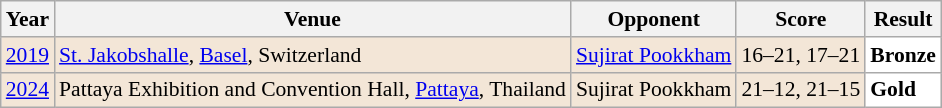<table class="sortable wikitable" style="font-size: 90%;">
<tr>
<th>Year</th>
<th>Venue</th>
<th>Opponent</th>
<th>Score</th>
<th>Result</th>
</tr>
<tr style="background:#F3E6D7">
<td align="center"><a href='#'>2019</a></td>
<td align="left"><a href='#'>St. Jakobshalle</a>, <a href='#'>Basel</a>, Switzerland</td>
<td align="left"> <a href='#'>Sujirat Pookkham</a></td>
<td align="left">16–21, 17–21</td>
<td style="text-align:left; background:white"> <strong>Bronze</strong></td>
</tr>
<tr style="background:#F3E6D7">
<td align="center"><a href='#'>2024</a></td>
<td align="left">Pattaya Exhibition and Convention Hall, <a href='#'>Pattaya</a>, Thailand</td>
<td align="left"> Sujirat Pookkham</td>
<td align="left">21–12, 21–15</td>
<td style="text-align:left; background:white"> <strong>Gold</strong></td>
</tr>
</table>
